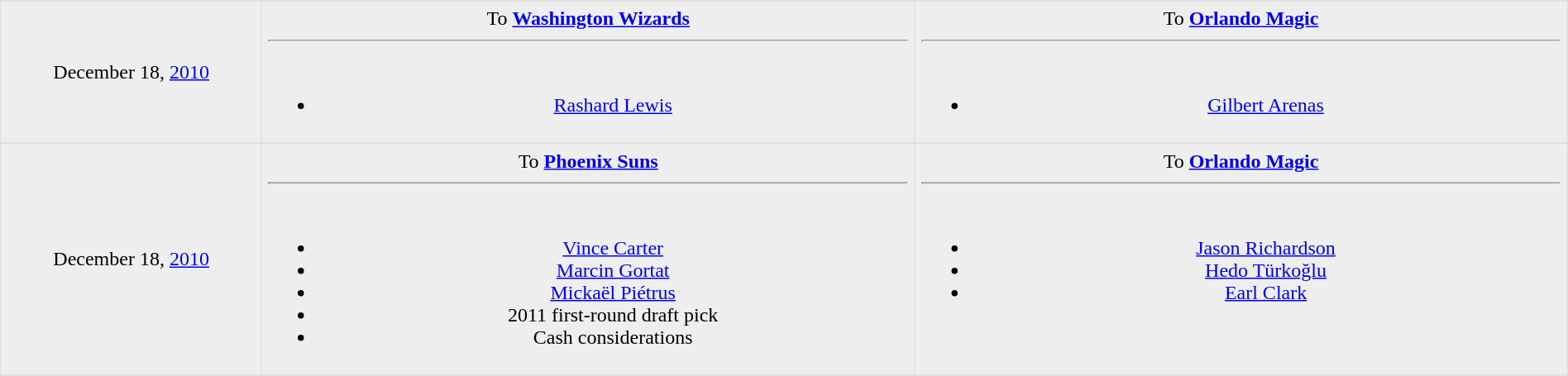<table border=1 style="border-collapse:collapse; text-align: center; width: 100%" bordercolor="#DFDFDF"  cellpadding="5">
<tr>
</tr>
<tr bgcolor="eeeeee">
<td style="width:12%">December 18, <a href='#'>2010</a></td>
<td style="width:30%" valign="top">To <strong><a href='#'>Washington Wizards</a></strong><hr><br><ul><li> <a href='#'>Rashard Lewis</a></li></ul></td>
<td style="width:30%" valign="top">To <strong><a href='#'>Orlando Magic</a></strong><hr><br><ul><li> <a href='#'>Gilbert Arenas</a></li></ul></td>
</tr>
<tr>
</tr>
<tr bgcolor="eeeeee">
<td style="width:12%">December 18, <a href='#'>2010</a></td>
<td style="width:30%" valign="top">To <strong><a href='#'>Phoenix Suns</a></strong><hr><br><ul><li> <a href='#'>Vince Carter</a></li><li> <a href='#'>Marcin Gortat</a></li><li> <a href='#'>Mickaël Piétrus</a></li><li>2011 first-round draft pick</li><li>Cash considerations</li></ul></td>
<td style="width:30%" valign="top">To <strong><a href='#'>Orlando Magic</a></strong><hr><br><ul><li> <a href='#'>Jason Richardson</a></li><li> <a href='#'>Hedo Türkoğlu</a></li><li> <a href='#'>Earl Clark</a></li></ul></td>
</tr>
<tr>
</tr>
</table>
